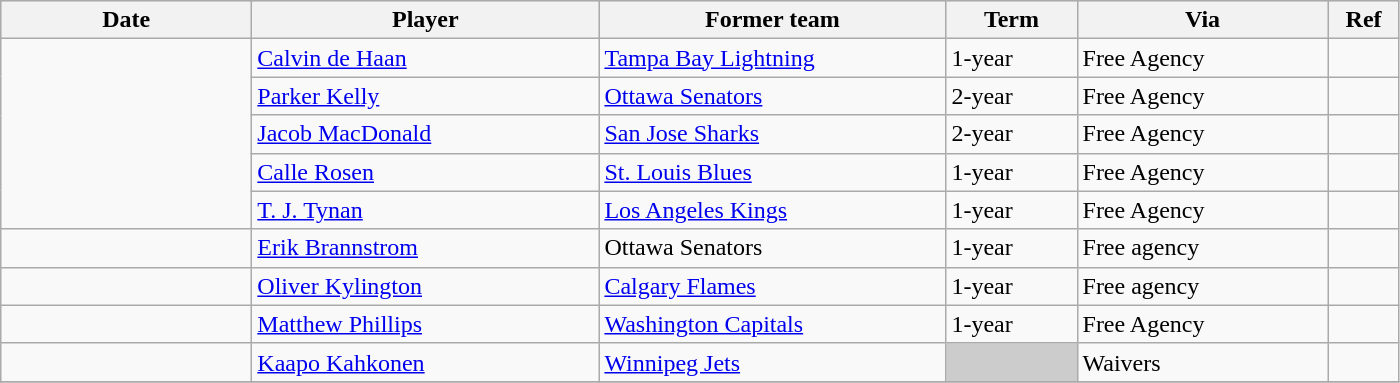<table class="wikitable">
<tr style="background:#ddd; text-align:center;">
<th style="width: 10em;">Date</th>
<th style="width: 14em;">Player</th>
<th style="width: 14em;">Former team</th>
<th style="width: 5em;">Term</th>
<th style="width: 10em;">Via</th>
<th style="width: 2.5em;">Ref</th>
</tr>
<tr>
<td rowspan=5></td>
<td><a href='#'>Calvin de Haan</a></td>
<td><a href='#'>Tampa Bay Lightning</a></td>
<td>1-year</td>
<td>Free Agency</td>
<td></td>
</tr>
<tr>
<td><a href='#'>Parker Kelly</a></td>
<td><a href='#'>Ottawa Senators</a></td>
<td>2-year</td>
<td>Free Agency</td>
<td></td>
</tr>
<tr>
<td><a href='#'>Jacob MacDonald</a></td>
<td><a href='#'>San Jose Sharks</a></td>
<td>2-year</td>
<td>Free Agency</td>
<td></td>
</tr>
<tr>
<td><a href='#'>Calle Rosen</a></td>
<td><a href='#'>St. Louis Blues</a></td>
<td>1-year</td>
<td>Free Agency</td>
<td></td>
</tr>
<tr>
<td><a href='#'>T. J. Tynan</a></td>
<td><a href='#'>Los Angeles Kings</a></td>
<td>1-year</td>
<td>Free Agency</td>
<td></td>
</tr>
<tr>
<td></td>
<td><a href='#'>Erik Brannstrom</a></td>
<td>Ottawa Senators</td>
<td>1-year</td>
<td>Free agency</td>
<td></td>
</tr>
<tr>
<td></td>
<td><a href='#'>Oliver Kylington</a></td>
<td><a href='#'>Calgary Flames</a></td>
<td>1-year</td>
<td>Free agency</td>
<td></td>
</tr>
<tr>
<td></td>
<td><a href='#'>Matthew Phillips</a></td>
<td><a href='#'>Washington Capitals</a></td>
<td>1-year</td>
<td>Free Agency</td>
<td></td>
</tr>
<tr>
<td></td>
<td><a href='#'>Kaapo Kahkonen</a></td>
<td><a href='#'>Winnipeg Jets</a></td>
<td style="background:#ccc;"></td>
<td>Waivers</td>
<td></td>
</tr>
<tr>
</tr>
</table>
